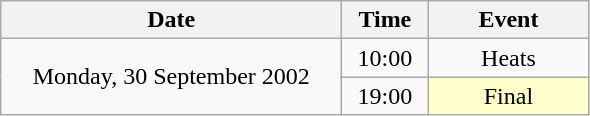<table class = "wikitable" style="text-align:center;">
<tr>
<th width=220>Date</th>
<th width=50>Time</th>
<th width=100>Event</th>
</tr>
<tr>
<td rowspan=2>Monday, 30 September 2002</td>
<td>10:00</td>
<td>Heats</td>
</tr>
<tr>
<td>19:00</td>
<td bgcolor=ffffcc>Final</td>
</tr>
</table>
